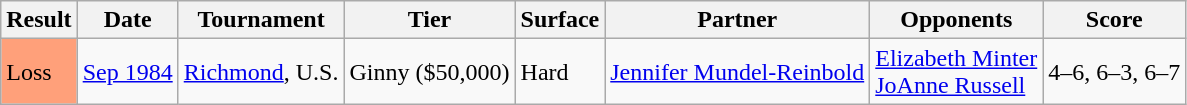<table class="sortable wikitable">
<tr>
<th>Result</th>
<th>Date</th>
<th>Tournament</th>
<th>Tier</th>
<th>Surface</th>
<th>Partner</th>
<th>Opponents</th>
<th class="unsortable">Score</th>
</tr>
<tr>
<td style="background:#FFA07A;">Loss</td>
<td><a href='#'>Sep 1984</a></td>
<td><a href='#'>Richmond</a>, U.S.</td>
<td>Ginny ($50,000)</td>
<td>Hard</td>
<td> <a href='#'>Jennifer Mundel-Reinbold</a></td>
<td> <a href='#'>Elizabeth Minter</a><br> <a href='#'>JoAnne Russell</a></td>
<td>4–6, 6–3, 6–7</td>
</tr>
</table>
